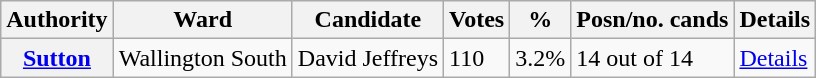<table class="wikitable">
<tr>
<th>Authority</th>
<th>Ward</th>
<th>Candidate</th>
<th>Votes</th>
<th>%</th>
<th>Posn/no. cands</th>
<th>Details</th>
</tr>
<tr>
<th><a href='#'>Sutton</a></th>
<td>Wallington South</td>
<td>David Jeffreys</td>
<td>110</td>
<td>3.2%</td>
<td>14 out of 14</td>
<td><a href='#'>Details</a></td>
</tr>
</table>
